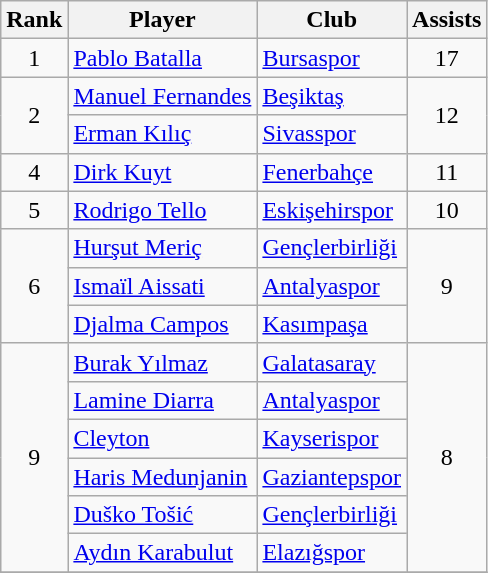<table class="wikitable" style="text-align: left;">
<tr>
<th>Rank</th>
<th>Player</th>
<th>Club</th>
<th>Assists</th>
</tr>
<tr>
<td align=center>1</td>
<td> <a href='#'>Pablo Batalla</a></td>
<td><a href='#'>Bursaspor</a></td>
<td align=center>17</td>
</tr>
<tr>
<td rowspan=2 align=center>2</td>
<td> <a href='#'>Manuel Fernandes</a></td>
<td><a href='#'>Beşiktaş</a></td>
<td rowspan=2 align=center>12</td>
</tr>
<tr>
<td> <a href='#'>Erman Kılıç</a></td>
<td><a href='#'>Sivasspor</a></td>
</tr>
<tr>
<td align=center>4</td>
<td> <a href='#'>Dirk Kuyt</a></td>
<td><a href='#'>Fenerbahçe</a></td>
<td align=center>11</td>
</tr>
<tr>
<td align=center>5</td>
<td> <a href='#'>Rodrigo Tello</a></td>
<td><a href='#'>Eskişehirspor</a></td>
<td align=center>10</td>
</tr>
<tr>
<td rowspan=3 align=center>6</td>
<td> <a href='#'>Hurşut Meriç</a></td>
<td><a href='#'>Gençlerbirliği</a></td>
<td rowspan=3 align=center>9</td>
</tr>
<tr>
<td> <a href='#'>Ismaïl Aissati</a></td>
<td><a href='#'>Antalyaspor</a></td>
</tr>
<tr>
<td> <a href='#'>Djalma Campos</a></td>
<td><a href='#'>Kasımpaşa</a></td>
</tr>
<tr>
<td rowspan=6 align=center>9</td>
<td> <a href='#'>Burak Yılmaz</a></td>
<td><a href='#'>Galatasaray</a></td>
<td rowspan=6 align=center>8</td>
</tr>
<tr>
<td> <a href='#'>Lamine Diarra</a></td>
<td><a href='#'>Antalyaspor</a></td>
</tr>
<tr>
<td> <a href='#'>Cleyton</a></td>
<td><a href='#'>Kayserispor</a></td>
</tr>
<tr>
<td> <a href='#'>Haris Medunjanin</a></td>
<td><a href='#'>Gaziantepspor</a></td>
</tr>
<tr>
<td> <a href='#'>Duško Tošić</a></td>
<td><a href='#'>Gençlerbirliği</a></td>
</tr>
<tr>
<td> <a href='#'>Aydın Karabulut</a></td>
<td><a href='#'>Elazığspor</a></td>
</tr>
<tr>
</tr>
</table>
